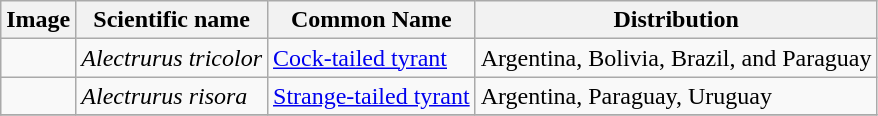<table class="wikitable">
<tr>
<th>Image</th>
<th>Scientific name</th>
<th>Common Name</th>
<th>Distribution</th>
</tr>
<tr>
<td></td>
<td><em>Alectrurus tricolor</em></td>
<td><a href='#'>Cock-tailed tyrant</a></td>
<td>Argentina, Bolivia, Brazil, and Paraguay</td>
</tr>
<tr>
<td></td>
<td><em>Alectrurus risora</em></td>
<td><a href='#'>Strange-tailed tyrant</a></td>
<td>Argentina, Paraguay, Uruguay</td>
</tr>
<tr>
</tr>
</table>
